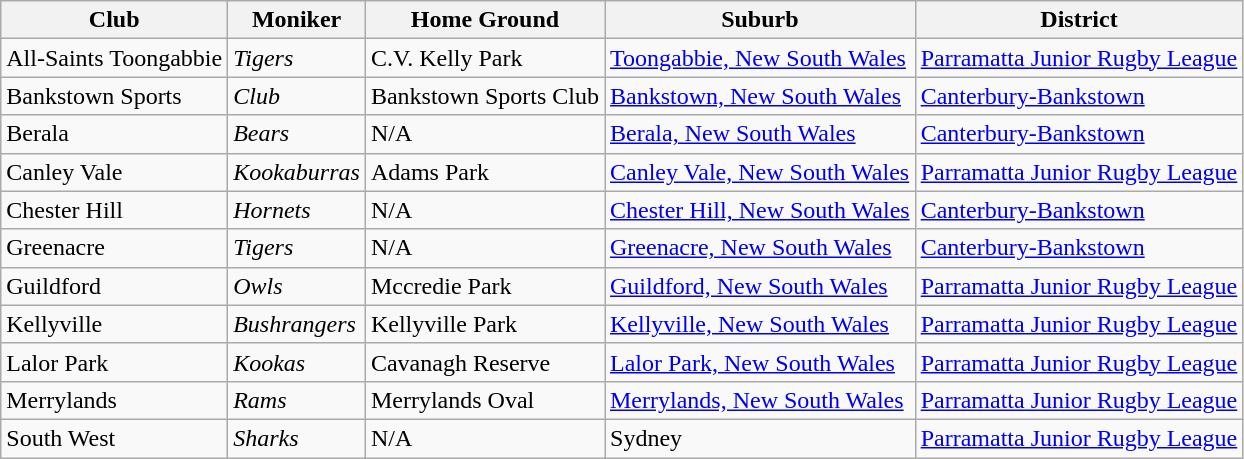<table class="wikitable">
<tr>
<th>Club</th>
<th>Moniker</th>
<th>Home Ground</th>
<th>Suburb</th>
<th>District</th>
</tr>
<tr>
<td> All-Saints Toongabbie</td>
<td><em>Tigers</em></td>
<td>C.V. Kelly Park</td>
<td><a href='#'>Toongabbie, New South Wales</a></td>
<td><a href='#'>Parramatta Junior Rugby League</a></td>
</tr>
<tr>
<td> Bankstown Sports</td>
<td><em>Club</em></td>
<td>Bankstown Sports Club</td>
<td><a href='#'>Bankstown, New South Wales</a></td>
<td><a href='#'>Canterbury-Bankstown</a></td>
</tr>
<tr>
<td> Berala</td>
<td><em>Bears</em></td>
<td>N/A</td>
<td><a href='#'>Berala, New South Wales</a></td>
<td><a href='#'>Canterbury-Bankstown</a></td>
</tr>
<tr>
<td> Canley Vale</td>
<td><em>Kookaburras</em></td>
<td>Adams Park</td>
<td><a href='#'>Canley Vale, New South Wales</a></td>
<td><a href='#'>Parramatta Junior Rugby League</a></td>
</tr>
<tr>
<td> Chester Hill</td>
<td><em>Hornets</em></td>
<td>N/A</td>
<td><a href='#'>Chester Hill, New South Wales</a></td>
<td><a href='#'>Canterbury-Bankstown</a></td>
</tr>
<tr>
<td> Greenacre</td>
<td><em>Tigers</em></td>
<td>N/A</td>
<td><a href='#'>Greenacre, New South Wales</a></td>
<td><a href='#'>Canterbury-Bankstown</a></td>
</tr>
<tr>
<td> Guildford</td>
<td><em>Owls</em></td>
<td>Mccredie Park</td>
<td><a href='#'>Guildford, New South Wales</a></td>
<td><a href='#'>Parramatta Junior Rugby League</a></td>
</tr>
<tr>
<td> Kellyville</td>
<td><em>Bushrangers</em></td>
<td>Kellyville Park</td>
<td><a href='#'>Kellyville, New South Wales</a></td>
<td><a href='#'>Parramatta Junior Rugby League</a></td>
</tr>
<tr>
<td> Lalor Park</td>
<td><em>Kookas</em></td>
<td>Cavanagh Reserve</td>
<td><a href='#'>Lalor Park, New South Wales</a></td>
<td><a href='#'>Parramatta Junior Rugby League</a></td>
</tr>
<tr>
<td> Merrylands</td>
<td><em>Rams</em></td>
<td>Merrylands Oval</td>
<td><a href='#'>Merrylands, New South Wales</a></td>
<td><a href='#'>Parramatta Junior Rugby League</a></td>
</tr>
<tr>
<td> South West</td>
<td><em>Sharks</em></td>
<td>N/A</td>
<td>Sydney</td>
<td><a href='#'>Parramatta Junior Rugby League</a></td>
</tr>
</table>
